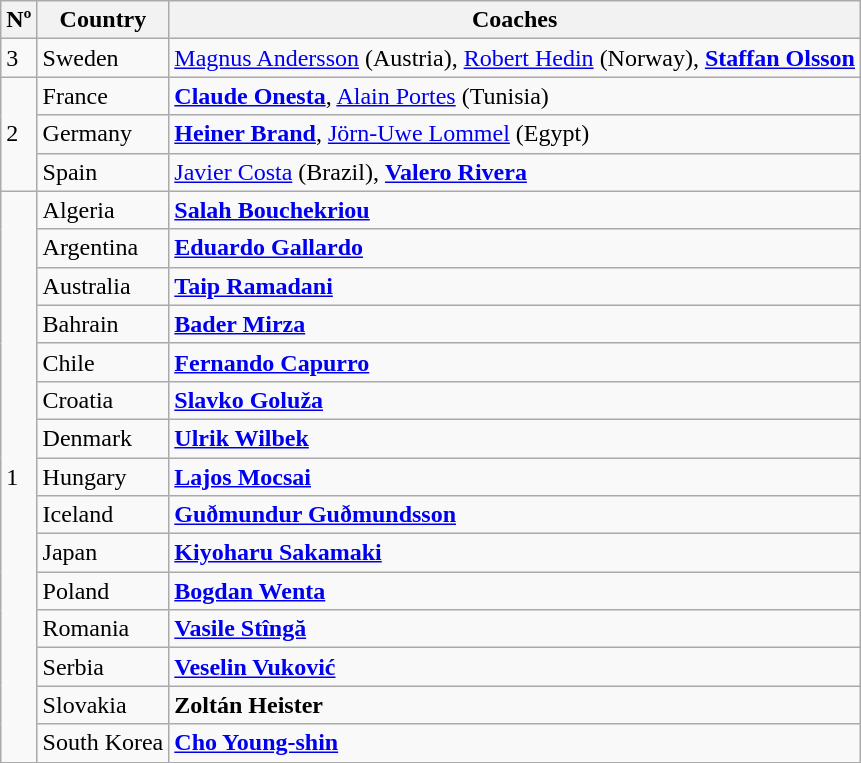<table class="wikitable">
<tr>
<th>Nº</th>
<th>Country</th>
<th>Coaches</th>
</tr>
<tr>
<td>3</td>
<td> Sweden</td>
<td><a href='#'>Magnus Andersson</a> (Austria), <a href='#'>Robert Hedin</a> (Norway), <strong><a href='#'>Staffan Olsson</a></strong></td>
</tr>
<tr>
<td rowspan=3>2</td>
<td> France</td>
<td><strong><a href='#'>Claude Onesta</a></strong>, <a href='#'>Alain Portes</a> (Tunisia)</td>
</tr>
<tr>
<td> Germany</td>
<td><strong><a href='#'>Heiner Brand</a></strong>, <a href='#'>Jörn-Uwe Lommel</a> (Egypt)</td>
</tr>
<tr>
<td> Spain</td>
<td><a href='#'>Javier Costa</a> (Brazil), <strong><a href='#'>Valero Rivera</a></strong></td>
</tr>
<tr>
<td rowspan=15>1</td>
<td> Algeria</td>
<td><strong><a href='#'>Salah Bouchekriou</a></strong></td>
</tr>
<tr>
<td> Argentina</td>
<td><strong><a href='#'>Eduardo Gallardo</a></strong></td>
</tr>
<tr>
<td> Australia</td>
<td><strong><a href='#'>Taip Ramadani</a></strong></td>
</tr>
<tr>
<td> Bahrain</td>
<td><strong><a href='#'>Bader Mirza</a></strong></td>
</tr>
<tr>
<td> Chile</td>
<td><strong><a href='#'>Fernando Capurro</a></strong></td>
</tr>
<tr>
<td> Croatia</td>
<td><strong><a href='#'>Slavko Goluža</a></strong></td>
</tr>
<tr>
<td> Denmark</td>
<td><strong><a href='#'>Ulrik Wilbek</a></strong></td>
</tr>
<tr>
<td> Hungary</td>
<td><strong><a href='#'>Lajos Mocsai</a></strong></td>
</tr>
<tr>
<td> Iceland</td>
<td><strong><a href='#'>Guðmundur Guðmundsson</a></strong></td>
</tr>
<tr>
<td> Japan</td>
<td><strong><a href='#'>Kiyoharu Sakamaki</a></strong></td>
</tr>
<tr>
<td> Poland</td>
<td><strong><a href='#'>Bogdan Wenta</a></strong></td>
</tr>
<tr>
<td> Romania</td>
<td><strong><a href='#'>Vasile Stîngă</a></strong></td>
</tr>
<tr>
<td> Serbia</td>
<td><strong><a href='#'>Veselin Vuković</a></strong></td>
</tr>
<tr>
<td> Slovakia</td>
<td><strong>Zoltán Heister</strong></td>
</tr>
<tr>
<td> South Korea</td>
<td><strong><a href='#'>Cho Young-shin</a></strong></td>
</tr>
</table>
